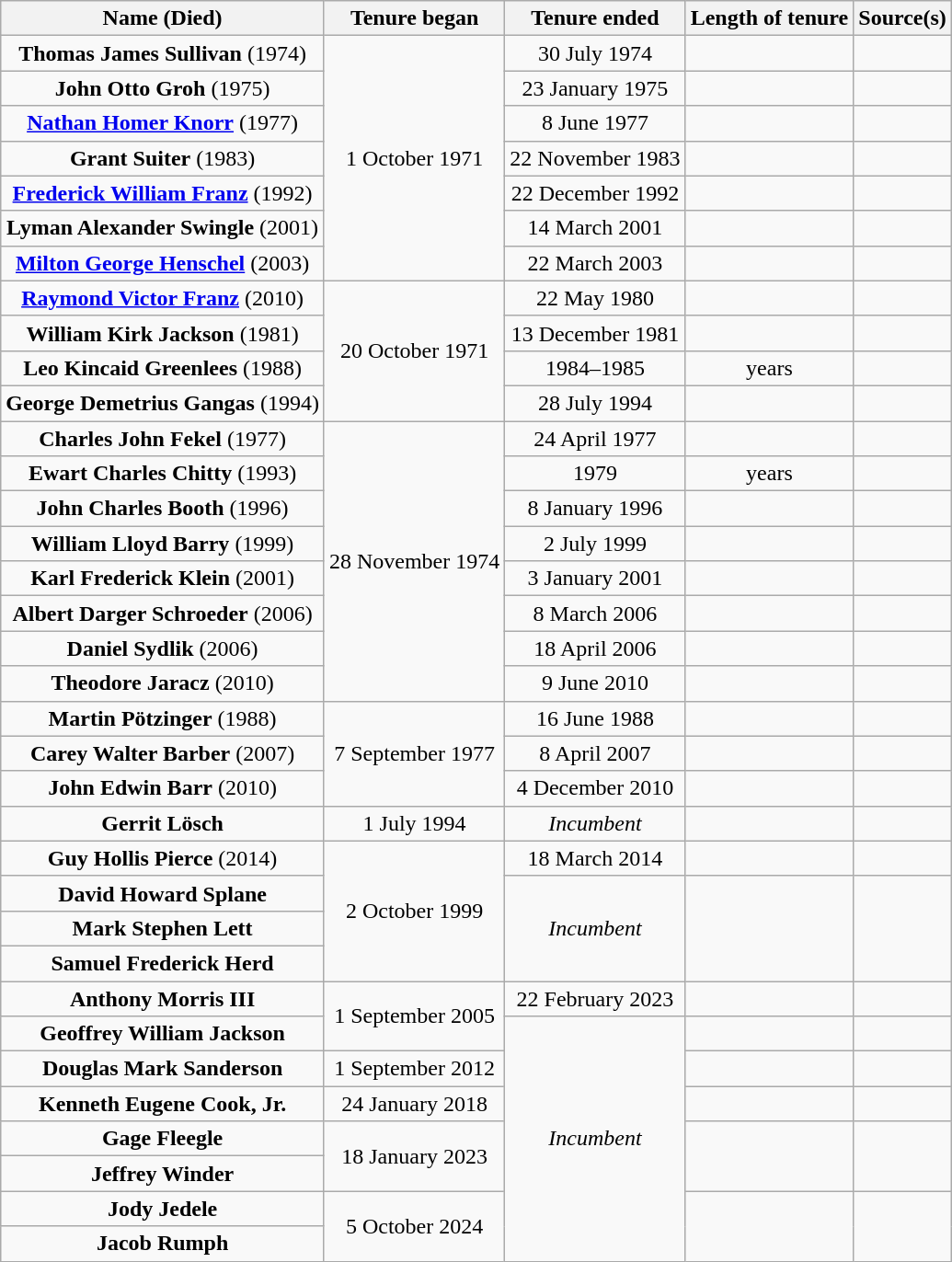<table class="wikitable" style="text-align:center;">
<tr>
<th>Name (Died)</th>
<th scope="col">Tenure began</th>
<th scope="col">Tenure ended</th>
<th scope="col">Length of tenure</th>
<th class="unsortable" scope="col">Source(s)</th>
</tr>
<tr>
<td><strong>Thomas James Sullivan</strong> (1974)</td>
<td rowspan="7">1 October 1971</td>
<td>30 July 1974</td>
<td></td>
<td></td>
</tr>
<tr>
<td><strong>John Otto Groh</strong> (1975)</td>
<td>23 January 1975</td>
<td></td>
<td></td>
</tr>
<tr>
<td><strong><a href='#'>Nathan Homer Knorr</a></strong> (1977)</td>
<td>8 June 1977</td>
<td></td>
<td></td>
</tr>
<tr>
<td><strong>Grant Suiter</strong> (1983)</td>
<td>22 November 1983</td>
<td></td>
<td></td>
</tr>
<tr>
<td><strong><a href='#'>Frederick William Franz</a></strong> (1992)</td>
<td>22 December 1992</td>
<td></td>
<td></td>
</tr>
<tr>
<td><strong>Lyman Alexander Swingle</strong> (2001)</td>
<td>14 March 2001</td>
<td></td>
<td></td>
</tr>
<tr>
<td><strong><a href='#'>Milton George Henschel</a></strong> (2003)</td>
<td>22 March 2003</td>
<td></td>
<td></td>
</tr>
<tr>
<td><strong><a href='#'>Raymond Victor Franz</a></strong> (2010)</td>
<td rowspan="4">20 October 1971</td>
<td>22 May 1980</td>
<td></td>
<td></td>
</tr>
<tr>
<td><strong>William Kirk Jackson</strong> (1981)</td>
<td>13 December 1981</td>
<td></td>
<td></td>
</tr>
<tr>
<td><strong>Leo Kincaid Greenlees</strong> (1988)</td>
<td>1984–1985</td>
<td>  years</td>
<td></td>
</tr>
<tr>
<td><strong>George Demetrius Gangas</strong> (1994)</td>
<td>28 July 1994</td>
<td></td>
<td></td>
</tr>
<tr>
<td><strong>Charles John Fekel</strong> (1977)</td>
<td rowspan="8"> 28 November 1974</td>
<td>24 April 1977</td>
<td> </td>
<td></td>
</tr>
<tr>
<td><strong>Ewart Charles Chitty</strong> (1993)</td>
<td>1979</td>
<td>  years</td>
<td></td>
</tr>
<tr>
<td><strong>John Charles Booth</strong> (1996)</td>
<td>8 January 1996</td>
<td> </td>
<td></td>
</tr>
<tr>
<td><strong>William Lloyd Barry</strong> (1999)</td>
<td>2 July 1999</td>
<td> </td>
<td></td>
</tr>
<tr>
<td><strong>Karl Frederick Klein</strong> (2001)</td>
<td>3 January 2001</td>
<td> </td>
<td></td>
</tr>
<tr>
<td><strong>Albert Darger Schroeder</strong> (2006)</td>
<td>8 March 2006</td>
<td> </td>
<td></td>
</tr>
<tr>
<td><strong>Daniel Sydlik</strong> (2006)</td>
<td>18 April 2006</td>
<td> </td>
<td></td>
</tr>
<tr>
<td><strong>Theodore Jaracz</strong> (2010)</td>
<td>9 June 2010</td>
<td> </td>
<td></td>
</tr>
<tr>
<td><strong>Martin Pötzinger</strong> (1988)</td>
<td rowspan="3"> 7 September 1977</td>
<td>16 June 1988</td>
<td> </td>
<td></td>
</tr>
<tr>
<td><strong>Carey Walter Barber</strong> (2007)</td>
<td>8 April 2007</td>
<td> </td>
<td></td>
</tr>
<tr>
<td><strong>John Edwin Barr</strong> (2010)</td>
<td>4 December 2010</td>
<td> </td>
<td></td>
</tr>
<tr>
<td><strong>Gerrit Lösch</strong></td>
<td>1 July 1994</td>
<td><em>Incumbent</em></td>
<td></td>
<td></td>
</tr>
<tr>
<td><strong>Guy Hollis Pierce</strong> (2014)</td>
<td rowspan="4"> 2 October 1999</td>
<td>18 March 2014</td>
<td> </td>
<td></td>
</tr>
<tr>
<td><strong>David Howard Splane</strong></td>
<td rowspan="3"><em>Incumbent</em></td>
<td rowspan="3"> </td>
<td rowspan="3"></td>
</tr>
<tr>
<td><strong>Mark Stephen Lett</strong></td>
</tr>
<tr>
<td><strong>Samuel Frederick Herd</strong></td>
</tr>
<tr>
<td><strong>Anthony Morris III</strong></td>
<td rowspan="2">1 September 2005</td>
<td> 22 February 2023</td>
<td> </td>
<td></td>
</tr>
<tr>
<td><strong>Geoffrey William Jackson</strong></td>
<td rowspan="7"><em>Incumbent</em></td>
<td></td>
<td></td>
</tr>
<tr>
<td><strong>Douglas Mark Sanderson</strong></td>
<td>1 September 2012</td>
<td></td>
<td></td>
</tr>
<tr>
<td><strong>Kenneth Eugene Cook, Jr.</strong></td>
<td> 24 January 2018</td>
<td> </td>
<td></td>
</tr>
<tr>
<td><strong>Gage Fleegle</strong></td>
<td rowspan="2"> 18 January 2023</td>
<td rowspan="2"> </td>
<td rowspan="2"></td>
</tr>
<tr>
<td><strong>Jeffrey Winder</strong></td>
</tr>
<tr>
<td><strong>Jody Jedele</strong></td>
<td rowspan="2"> 5 October 2024</td>
<td rowspan="2"> </td>
<td rowspan="2"></td>
</tr>
<tr>
<td><strong>Jacob Rumph</strong></td>
</tr>
</table>
